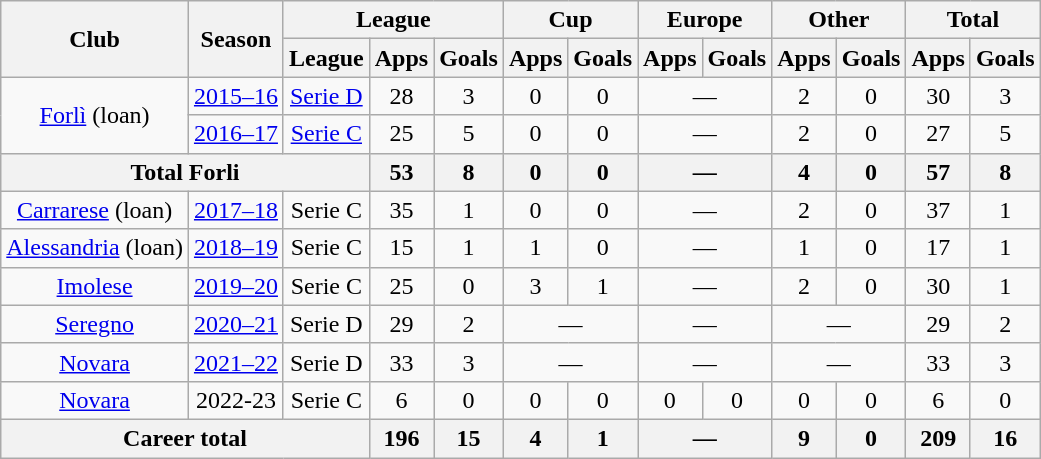<table class="wikitable" style="text-align: center;">
<tr>
<th rowspan="2">Club</th>
<th rowspan="2">Season</th>
<th colspan="3">League</th>
<th colspan="2">Cup</th>
<th colspan="2">Europe</th>
<th colspan="2">Other</th>
<th colspan="2">Total</th>
</tr>
<tr>
<th>League</th>
<th>Apps</th>
<th>Goals</th>
<th>Apps</th>
<th>Goals</th>
<th>Apps</th>
<th>Goals</th>
<th>Apps</th>
<th>Goals</th>
<th>Apps</th>
<th>Goals</th>
</tr>
<tr>
<td rowspan="2"><a href='#'>Forlì</a> (loan)</td>
<td><a href='#'>2015–16</a></td>
<td><a href='#'>Serie D</a></td>
<td>28</td>
<td>3</td>
<td>0</td>
<td>0</td>
<td colspan="2">—</td>
<td>2</td>
<td>0</td>
<td>30</td>
<td>3</td>
</tr>
<tr>
<td><a href='#'>2016–17</a></td>
<td><a href='#'>Serie C</a></td>
<td>25</td>
<td>5</td>
<td>0</td>
<td>0</td>
<td colspan="2">—</td>
<td>2</td>
<td>0</td>
<td>27</td>
<td>5</td>
</tr>
<tr>
<th colspan="3">Total Forli</th>
<th>53</th>
<th>8</th>
<th>0</th>
<th>0</th>
<th colspan="2">—</th>
<th>4</th>
<th>0</th>
<th>57</th>
<th>8</th>
</tr>
<tr>
<td><a href='#'>Carrarese</a> (loan)</td>
<td><a href='#'>2017–18</a></td>
<td>Serie C</td>
<td>35</td>
<td>1</td>
<td>0</td>
<td>0</td>
<td colspan="2">—</td>
<td>2</td>
<td>0</td>
<td>37</td>
<td>1</td>
</tr>
<tr>
<td><a href='#'>Alessandria</a> (loan)</td>
<td><a href='#'>2018–19</a></td>
<td>Serie C</td>
<td>15</td>
<td>1</td>
<td>1</td>
<td>0</td>
<td colspan="2">—</td>
<td>1</td>
<td>0</td>
<td>17</td>
<td>1</td>
</tr>
<tr>
<td><a href='#'>Imolese</a></td>
<td><a href='#'>2019–20</a></td>
<td>Serie C</td>
<td>25</td>
<td>0</td>
<td>3</td>
<td>1</td>
<td colspan="2">—</td>
<td>2</td>
<td>0</td>
<td>30</td>
<td>1</td>
</tr>
<tr>
<td><a href='#'>Seregno</a></td>
<td><a href='#'>2020–21</a></td>
<td>Serie D</td>
<td>29</td>
<td>2</td>
<td colspan="2">—</td>
<td colspan="2">—</td>
<td colspan="2">—</td>
<td>29</td>
<td>2</td>
</tr>
<tr>
<td><a href='#'>Novara</a></td>
<td><a href='#'>2021–22</a></td>
<td>Serie D</td>
<td>33</td>
<td>3</td>
<td colspan="2">—</td>
<td colspan="2">—</td>
<td colspan="2">—</td>
<td>33</td>
<td>3</td>
</tr>
<tr>
<td><a href='#'>Novara</a></td>
<td>2022-23</td>
<td>Serie C</td>
<td>6</td>
<td>0</td>
<td>0</td>
<td>0</td>
<td>0</td>
<td>0</td>
<td>0</td>
<td>0</td>
<td>6</td>
<td>0</td>
</tr>
<tr>
<th colspan="3">Career total</th>
<th>196</th>
<th>15</th>
<th>4</th>
<th>1</th>
<th colspan="2">—</th>
<th>9</th>
<th>0</th>
<th>209</th>
<th>16</th>
</tr>
</table>
